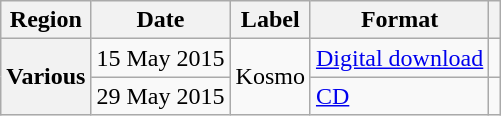<table class="wikitable sortable plainrowheaders">
<tr>
<th scope="col">Region</th>
<th scope="col">Date</th>
<th scope="col">Label</th>
<th scope="col">Format</th>
<th scope="col"></th>
</tr>
<tr>
<th scope="row" rowspan="2">Various</th>
<td>15 May 2015</td>
<td rowspan="2">Kosmo</td>
<td><a href='#'>Digital download</a></td>
<td></td>
</tr>
<tr>
<td>29 May 2015</td>
<td><a href='#'>CD</a></td>
<td></td>
</tr>
</table>
